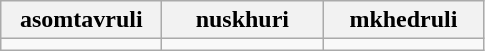<table class="wikitable" style="width:100">
<tr>
<th width="100">asomtavruli</th>
<th width="100">nuskhuri</th>
<th width="100">mkhedruli</th>
</tr>
<tr>
<td align="center"></td>
<td align="center"></td>
<td align="center"></td>
</tr>
</table>
